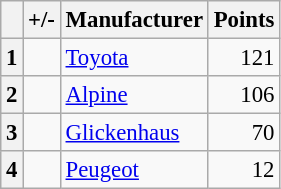<table class="wikitable" style="font-size:95%;">
<tr>
<th scope="col"></th>
<th scope="col">+/-</th>
<th scope="col">Manufacturer</th>
<th scope="col">Points</th>
</tr>
<tr>
<th align="center">1</th>
<td align="left"></td>
<td> <a href='#'>Toyota</a></td>
<td align="right">121</td>
</tr>
<tr>
<th align="center">2</th>
<td align="left"></td>
<td> <a href='#'>Alpine</a></td>
<td align="right">106</td>
</tr>
<tr>
<th align="center">3</th>
<td align="left"></td>
<td> <a href='#'>Glickenhaus</a></td>
<td align="right">70</td>
</tr>
<tr>
<th align="center">4</th>
<td align="left"></td>
<td> <a href='#'>Peugeot</a></td>
<td align="right">12</td>
</tr>
</table>
